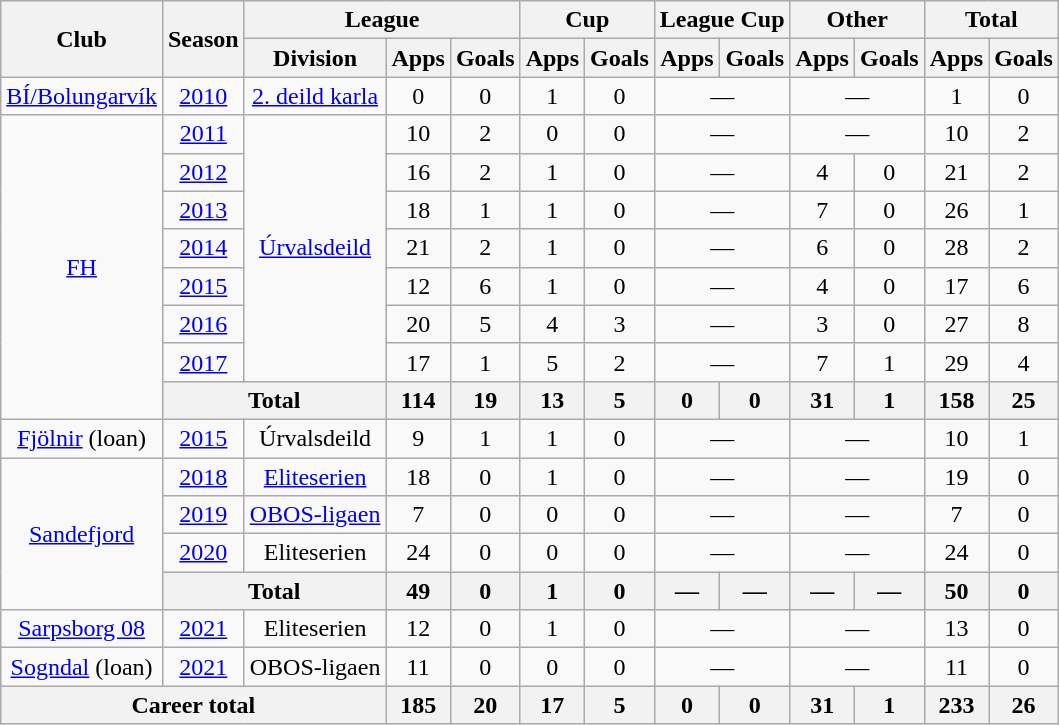<table class="wikitable" style="text-align:center">
<tr>
<th rowspan="2">Club</th>
<th rowspan="2">Season</th>
<th colspan="3">League</th>
<th colspan="2">Cup</th>
<th colspan="2">League Cup</th>
<th colspan="2">Other</th>
<th colspan="2">Total</th>
</tr>
<tr>
<th>Division</th>
<th>Apps</th>
<th>Goals</th>
<th>Apps</th>
<th>Goals</th>
<th>Apps</th>
<th>Goals</th>
<th>Apps</th>
<th>Goals</th>
<th>Apps</th>
<th>Goals</th>
</tr>
<tr>
<td><a href='#'>BÍ/Bolungarvík</a></td>
<td><a href='#'>2010</a></td>
<td><a href='#'>2. deild karla</a></td>
<td>0</td>
<td>0</td>
<td>1</td>
<td>0</td>
<td colspan="2">—</td>
<td colspan="2">—</td>
<td>1</td>
<td>0</td>
</tr>
<tr>
<td rowspan="8"><a href='#'>FH</a></td>
<td><a href='#'>2011</a></td>
<td rowspan="7"><a href='#'>Úrvalsdeild</a></td>
<td>10</td>
<td>2</td>
<td>0</td>
<td>0</td>
<td colspan="2">—</td>
<td colspan="2">—</td>
<td>10</td>
<td>2</td>
</tr>
<tr>
<td><a href='#'>2012</a></td>
<td>16</td>
<td>2</td>
<td>1</td>
<td>0</td>
<td colspan="2">—</td>
<td>4</td>
<td>0</td>
<td>21</td>
<td>2</td>
</tr>
<tr>
<td><a href='#'>2013</a></td>
<td>18</td>
<td>1</td>
<td>1</td>
<td>0</td>
<td colspan="2">—</td>
<td>7</td>
<td>0</td>
<td>26</td>
<td>1</td>
</tr>
<tr>
<td><a href='#'>2014</a></td>
<td>21</td>
<td>2</td>
<td>1</td>
<td>0</td>
<td colspan="2">—</td>
<td>6</td>
<td>0</td>
<td>28</td>
<td>2</td>
</tr>
<tr>
<td><a href='#'>2015</a></td>
<td>12</td>
<td>6</td>
<td>1</td>
<td>0</td>
<td colspan="2">—</td>
<td>4</td>
<td>0</td>
<td>17</td>
<td>6</td>
</tr>
<tr>
<td><a href='#'>2016</a></td>
<td>20</td>
<td>5</td>
<td>4</td>
<td>3</td>
<td colspan="2">—</td>
<td>3</td>
<td>0</td>
<td>27</td>
<td>8</td>
</tr>
<tr>
<td><a href='#'>2017</a></td>
<td>17</td>
<td>1</td>
<td>5</td>
<td>2</td>
<td colspan="2">—</td>
<td>7</td>
<td>1</td>
<td>29</td>
<td>4</td>
</tr>
<tr>
<th colspan="2">Total</th>
<th>114</th>
<th>19</th>
<th>13</th>
<th>5</th>
<th>0</th>
<th>0</th>
<th>31</th>
<th>1</th>
<th>158</th>
<th>25</th>
</tr>
<tr>
<td><a href='#'>Fjölnir</a> (loan)</td>
<td><a href='#'>2015</a></td>
<td>Úrvalsdeild</td>
<td>9</td>
<td>1</td>
<td>1</td>
<td>0</td>
<td colspan="2">—</td>
<td colspan="2">—</td>
<td>10</td>
<td>1</td>
</tr>
<tr>
<td rowspan="4"><a href='#'>Sandefjord</a></td>
<td><a href='#'>2018</a></td>
<td><a href='#'>Eliteserien</a></td>
<td>18</td>
<td>0</td>
<td>1</td>
<td>0</td>
<td colspan="2">—</td>
<td colspan="2">—</td>
<td>19</td>
<td>0</td>
</tr>
<tr>
<td><a href='#'>2019</a></td>
<td><a href='#'>OBOS-ligaen</a></td>
<td>7</td>
<td>0</td>
<td>0</td>
<td>0</td>
<td colspan="2">—</td>
<td colspan="2">—</td>
<td>7</td>
<td>0</td>
</tr>
<tr>
<td><a href='#'>2020</a></td>
<td>Eliteserien</td>
<td>24</td>
<td>0</td>
<td>0</td>
<td>0</td>
<td colspan="2">—</td>
<td colspan="2">—</td>
<td>24</td>
<td>0</td>
</tr>
<tr>
<th colspan="2">Total</th>
<th>49</th>
<th>0</th>
<th>1</th>
<th>0</th>
<th>—</th>
<th>—</th>
<th>—</th>
<th>—</th>
<th>50</th>
<th>0</th>
</tr>
<tr>
<td><a href='#'>Sarpsborg 08</a></td>
<td><a href='#'>2021</a></td>
<td>Eliteserien</td>
<td>12</td>
<td>0</td>
<td>1</td>
<td>0</td>
<td colspan="2">—</td>
<td colspan="2">—</td>
<td>13</td>
<td>0</td>
</tr>
<tr>
<td><a href='#'>Sogndal</a> (loan)</td>
<td><a href='#'>2021</a></td>
<td>OBOS-ligaen</td>
<td>11</td>
<td>0</td>
<td>0</td>
<td>0</td>
<td colspan="2">—</td>
<td colspan="2">—</td>
<td>11</td>
<td>0</td>
</tr>
<tr>
<th colspan="3">Career total</th>
<th>185</th>
<th>20</th>
<th>17</th>
<th>5</th>
<th>0</th>
<th>0</th>
<th>31</th>
<th>1</th>
<th>233</th>
<th>26</th>
</tr>
</table>
